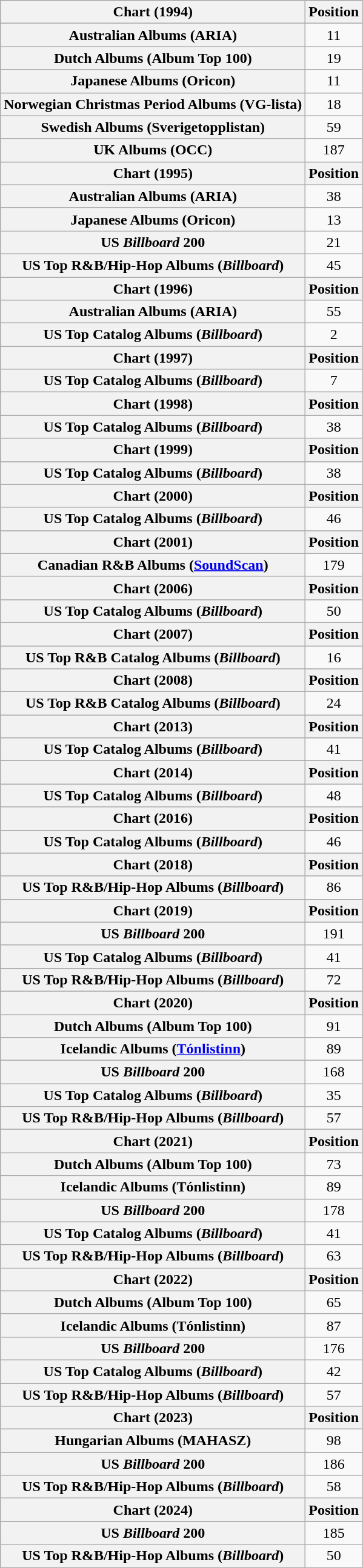<table class="wikitable sortable plainrowheaders" style="text-align:center">
<tr>
<th scope="col">Chart (1994)</th>
<th scope="col">Position</th>
</tr>
<tr>
<th scope="row">Australian Albums (ARIA)</th>
<td>11</td>
</tr>
<tr>
<th scope="row">Dutch Albums (Album Top 100)</th>
<td>19</td>
</tr>
<tr>
<th scope="row">Japanese Albums (Oricon)</th>
<td>11</td>
</tr>
<tr>
<th scope="row">Norwegian Christmas Period Albums (VG-lista)</th>
<td>18</td>
</tr>
<tr>
<th scope="row">Swedish Albums (Sverigetopplistan)</th>
<td>59</td>
</tr>
<tr>
<th scope="row">UK Albums (OCC)</th>
<td>187</td>
</tr>
<tr>
<th scope="col">Chart (1995)</th>
<th scope="col">Position</th>
</tr>
<tr>
<th scope="row">Australian Albums (ARIA)</th>
<td>38</td>
</tr>
<tr>
<th scope="row">Japanese Albums (Oricon)</th>
<td>13</td>
</tr>
<tr>
<th scope="row">US <em>Billboard</em> 200</th>
<td>21</td>
</tr>
<tr>
<th scope="row">US Top R&B/Hip-Hop Albums (<em>Billboard</em>)</th>
<td>45</td>
</tr>
<tr>
<th scope="col">Chart (1996)</th>
<th scope="col">Position</th>
</tr>
<tr>
<th scope="row">Australian Albums (ARIA)</th>
<td>55</td>
</tr>
<tr>
<th scope="row">US Top Catalog Albums (<em>Billboard</em>)</th>
<td>2</td>
</tr>
<tr>
<th scope="col">Chart (1997)</th>
<th scope="col">Position</th>
</tr>
<tr>
<th scope="row">US Top Catalog Albums (<em>Billboard</em>)</th>
<td>7</td>
</tr>
<tr>
<th scope="col">Chart (1998)</th>
<th scope="col">Position</th>
</tr>
<tr>
<th scope="row">US Top Catalog Albums (<em>Billboard</em>)</th>
<td>38</td>
</tr>
<tr>
<th scope="col">Chart (1999)</th>
<th scope="col">Position</th>
</tr>
<tr>
<th scope="row">US Top Catalog Albums (<em>Billboard</em>)</th>
<td>38</td>
</tr>
<tr>
<th scope="col">Chart (2000)</th>
<th scope="col">Position</th>
</tr>
<tr>
<th scope="row">US Top Catalog Albums (<em>Billboard</em>)</th>
<td>46</td>
</tr>
<tr>
<th scope="col">Chart (2001)</th>
<th scope="col">Position</th>
</tr>
<tr>
<th scope="row">Canadian R&B Albums (<a href='#'>SoundScan</a>)</th>
<td>179</td>
</tr>
<tr>
<th scope="col">Chart (2006)</th>
<th scope="col">Position</th>
</tr>
<tr>
<th scope="row">US Top Catalog Albums (<em>Billboard</em>)</th>
<td>50</td>
</tr>
<tr>
<th scope="col">Chart (2007)</th>
<th scope="col">Position</th>
</tr>
<tr>
<th scope="row">US Top R&B Catalog Albums (<em>Billboard</em>)</th>
<td>16</td>
</tr>
<tr>
<th scope="col">Chart (2008)</th>
<th scope="col">Position</th>
</tr>
<tr>
<th scope="row">US Top R&B Catalog Albums (<em>Billboard</em>)</th>
<td>24</td>
</tr>
<tr>
<th scope="col">Chart (2013)</th>
<th scope="col">Position</th>
</tr>
<tr>
<th scope="row">US Top Catalog Albums (<em>Billboard</em>)</th>
<td>41</td>
</tr>
<tr>
<th scope="col">Chart (2014)</th>
<th scope="col">Position</th>
</tr>
<tr>
<th scope="row">US Top Catalog Albums (<em>Billboard</em>)</th>
<td>48</td>
</tr>
<tr>
<th scope="col">Chart (2016)</th>
<th scope="col">Position</th>
</tr>
<tr>
<th scope="row">US Top Catalog Albums (<em>Billboard</em>)</th>
<td>46</td>
</tr>
<tr>
<th scope="col">Chart (2018)</th>
<th scope="col">Position</th>
</tr>
<tr>
<th scope="row">US Top R&B/Hip-Hop Albums (<em>Billboard</em>)</th>
<td>86</td>
</tr>
<tr>
<th scope="col">Chart (2019)</th>
<th scope="col">Position</th>
</tr>
<tr>
<th scope="row">US <em>Billboard</em> 200</th>
<td>191</td>
</tr>
<tr>
<th scope="row">US Top Catalog Albums (<em>Billboard</em>)</th>
<td>41</td>
</tr>
<tr>
<th scope="row">US Top R&B/Hip-Hop Albums (<em>Billboard</em>)</th>
<td>72</td>
</tr>
<tr>
<th>Chart (2020)</th>
<th>Position</th>
</tr>
<tr>
<th scope="row">Dutch Albums (Album Top 100)</th>
<td>91</td>
</tr>
<tr>
<th scope="row">Icelandic Albums (<a href='#'>Tónlistinn</a>)</th>
<td>89</td>
</tr>
<tr>
<th scope="row">US <em>Billboard</em> 200</th>
<td>168</td>
</tr>
<tr>
<th scope="row">US Top Catalog Albums (<em>Billboard</em>)</th>
<td>35</td>
</tr>
<tr>
<th scope="row">US Top R&B/Hip-Hop Albums (<em>Billboard</em>)</th>
<td>57</td>
</tr>
<tr>
<th>Chart (2021)</th>
<th>Position</th>
</tr>
<tr>
<th scope="row">Dutch Albums (Album Top 100)</th>
<td>73</td>
</tr>
<tr>
<th scope="row">Icelandic Albums (Tónlistinn)</th>
<td>89</td>
</tr>
<tr>
<th scope="row">US <em>Billboard</em> 200</th>
<td>178</td>
</tr>
<tr>
<th scope="row">US Top Catalog Albums (<em>Billboard</em>)</th>
<td>41</td>
</tr>
<tr>
<th scope="row">US Top R&B/Hip-Hop Albums (<em>Billboard</em>)</th>
<td>63</td>
</tr>
<tr>
<th>Chart (2022)</th>
<th>Position</th>
</tr>
<tr>
<th scope="row">Dutch Albums (Album Top 100)</th>
<td>65</td>
</tr>
<tr>
<th scope="row">Icelandic Albums (Tónlistinn)</th>
<td>87</td>
</tr>
<tr>
<th scope="row">US <em>Billboard</em> 200</th>
<td>176</td>
</tr>
<tr>
<th scope="row">US Top Catalog Albums (<em>Billboard</em>)</th>
<td>42</td>
</tr>
<tr>
<th scope="row">US Top R&B/Hip-Hop Albums (<em>Billboard</em>)</th>
<td>57</td>
</tr>
<tr>
<th>Chart (2023)</th>
<th>Position</th>
</tr>
<tr>
<th scope="row">Hungarian Albums (MAHASZ)</th>
<td>98</td>
</tr>
<tr>
<th scope="row">US <em>Billboard</em> 200</th>
<td>186</td>
</tr>
<tr>
<th scope="row">US Top R&B/Hip-Hop Albums (<em>Billboard</em>)</th>
<td>58</td>
</tr>
<tr>
<th>Chart (2024)</th>
<th>Position</th>
</tr>
<tr>
<th scope="row">US <em>Billboard</em> 200</th>
<td>185</td>
</tr>
<tr>
<th scope="row">US Top R&B/Hip-Hop Albums (<em>Billboard</em>)</th>
<td>50</td>
</tr>
</table>
